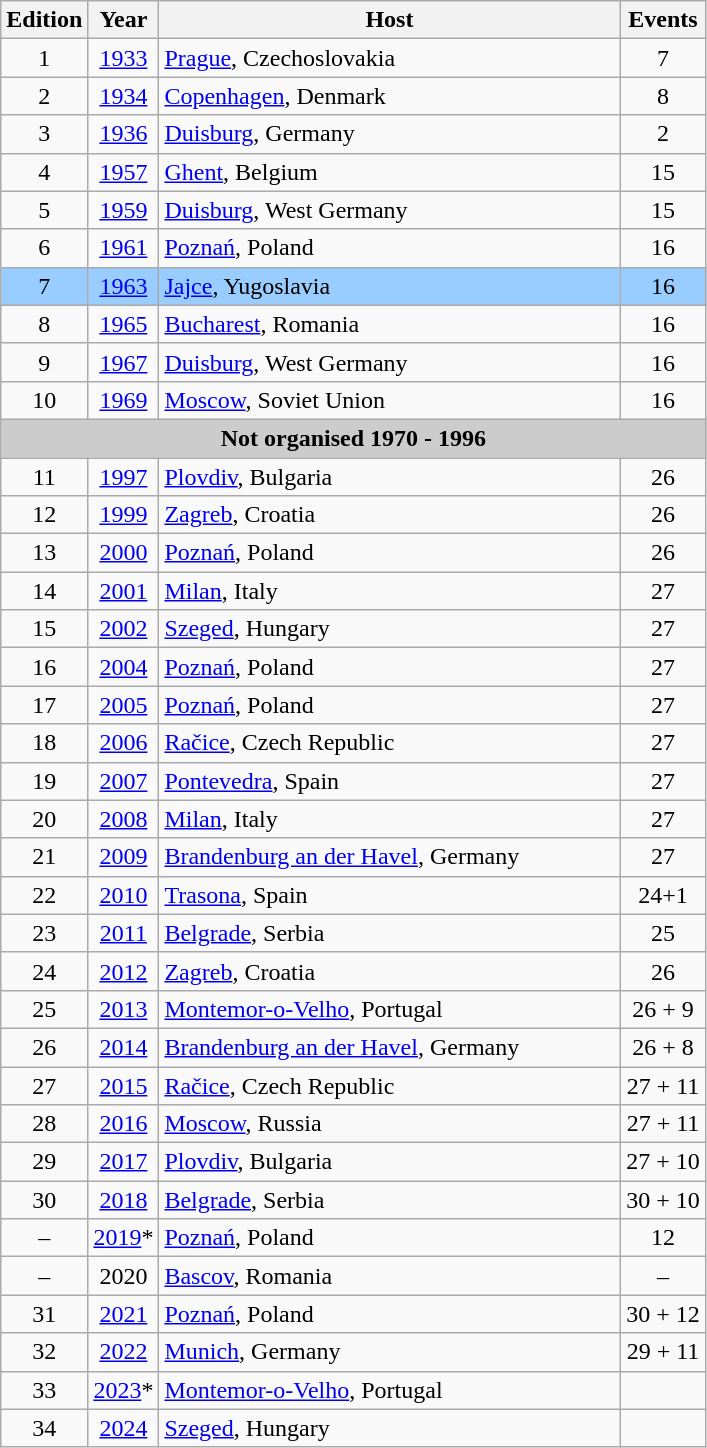<table class="wikitable" style="font-size:100%">
<tr>
<th width=30>Edition</th>
<th width=30>Year</th>
<th width=300>Host</th>
<th width=50>Events</th>
</tr>
<tr>
<td align=center>1</td>
<td align=center><a href='#'>1933</a></td>
<td> <a href='#'>Prague</a>, Czechoslovakia</td>
<td align=center>7</td>
</tr>
<tr>
<td align=center>2</td>
<td align=center><a href='#'>1934</a></td>
<td> <a href='#'>Copenhagen</a>, Denmark</td>
<td align=center>8</td>
</tr>
<tr>
<td align=center>3</td>
<td align=center><a href='#'>1936</a></td>
<td> <a href='#'>Duisburg</a>, Germany</td>
<td align=center>2</td>
</tr>
<tr>
<td align=center>4</td>
<td align=center><a href='#'>1957</a></td>
<td> <a href='#'>Ghent</a>, Belgium</td>
<td align=center>15</td>
</tr>
<tr>
<td align=center>5</td>
<td align=center><a href='#'>1959</a></td>
<td> <a href='#'>Duisburg</a>, West Germany</td>
<td align=center>15</td>
</tr>
<tr>
<td align=center>6</td>
<td align=center><a href='#'>1961</a></td>
<td> <a href='#'>Poznań</a>, Poland</td>
<td align=center>16</td>
</tr>
<tr style="background:#9acdff;">
<td align=center>7</td>
<td align=center><a href='#'>1963</a></td>
<td> <a href='#'>Jajce</a>, Yugoslavia</td>
<td align=center>16</td>
</tr>
<tr>
<td align=center>8</td>
<td align=center><a href='#'>1965</a></td>
<td> <a href='#'>Bucharest</a>, Romania</td>
<td align=center>16</td>
</tr>
<tr>
<td align=center>9</td>
<td align=center><a href='#'>1967</a></td>
<td> <a href='#'>Duisburg</a>, West Germany</td>
<td align=center>16</td>
</tr>
<tr>
<td align=center>10</td>
<td align=center><a href='#'>1969</a></td>
<td> <a href='#'>Moscow</a>, Soviet Union</td>
<td align=center>16</td>
</tr>
<tr>
<td colspan="4" bgcolor="#cccccc"align=center><strong>Not organised 1970 - 1996</strong></td>
</tr>
<tr>
<td align=center>11</td>
<td align=center><a href='#'>1997</a></td>
<td> <a href='#'>Plovdiv</a>, Bulgaria</td>
<td align=center>26</td>
</tr>
<tr>
<td align=center>12</td>
<td align=center><a href='#'>1999</a></td>
<td> <a href='#'>Zagreb</a>, Croatia</td>
<td align=center>26</td>
</tr>
<tr>
<td align=center>13</td>
<td align=center><a href='#'>2000</a></td>
<td> <a href='#'>Poznań</a>, Poland</td>
<td align=center>26</td>
</tr>
<tr>
<td align=center>14</td>
<td align=center><a href='#'>2001</a></td>
<td> <a href='#'>Milan</a>, Italy</td>
<td align=center>27</td>
</tr>
<tr>
<td align=center>15</td>
<td align=center><a href='#'>2002</a></td>
<td> <a href='#'>Szeged</a>, Hungary</td>
<td align=center>27</td>
</tr>
<tr>
<td align=center>16</td>
<td align=center><a href='#'>2004</a></td>
<td> <a href='#'>Poznań</a>, Poland</td>
<td align=center>27</td>
</tr>
<tr>
<td align=center>17</td>
<td align=center><a href='#'>2005</a></td>
<td> <a href='#'>Poznań</a>, Poland</td>
<td align=center>27</td>
</tr>
<tr>
<td align=center>18</td>
<td align=center><a href='#'>2006</a></td>
<td> <a href='#'>Račice</a>, Czech Republic</td>
<td align=center>27</td>
</tr>
<tr>
<td align=center>19</td>
<td align=center><a href='#'>2007</a></td>
<td> <a href='#'>Pontevedra</a>, Spain</td>
<td align=center>27</td>
</tr>
<tr>
<td align=center>20</td>
<td align=center><a href='#'>2008</a></td>
<td> <a href='#'>Milan</a>, Italy</td>
<td align=center>27</td>
</tr>
<tr>
<td align=center>21</td>
<td align=center><a href='#'>2009</a></td>
<td> <a href='#'>Brandenburg an der Havel</a>, Germany</td>
<td align=center>27</td>
</tr>
<tr>
<td align=center>22</td>
<td align=center><a href='#'>2010</a></td>
<td> <a href='#'>Trasona</a>, Spain</td>
<td align=center>24+1</td>
</tr>
<tr>
<td align=center>23</td>
<td align=center><a href='#'>2011</a></td>
<td> <a href='#'>Belgrade</a>, Serbia</td>
<td align=center>25</td>
</tr>
<tr>
<td align=center>24</td>
<td align=center><a href='#'>2012</a></td>
<td> <a href='#'>Zagreb</a>, Croatia</td>
<td align=center>26</td>
</tr>
<tr>
<td align=center>25</td>
<td align=center><a href='#'>2013</a></td>
<td> <a href='#'>Montemor-o-Velho</a>, Portugal</td>
<td align=center>26 + 9</td>
</tr>
<tr>
<td align=center>26</td>
<td align=center><a href='#'>2014</a></td>
<td> <a href='#'>Brandenburg an der Havel</a>, Germany</td>
<td align=center>26 + 8</td>
</tr>
<tr>
<td align=center>27</td>
<td align=center><a href='#'>2015</a></td>
<td> <a href='#'>Račice</a>, Czech Republic</td>
<td align=center>27 + 11</td>
</tr>
<tr>
<td align=center>28</td>
<td align=center><a href='#'>2016</a></td>
<td> <a href='#'>Moscow</a>, Russia</td>
<td align=center>27 + 11</td>
</tr>
<tr>
<td align=center>29</td>
<td align=center><a href='#'>2017</a></td>
<td> <a href='#'>Plovdiv</a>, Bulgaria</td>
<td align=center>27 + 10</td>
</tr>
<tr>
<td align=center>30</td>
<td align=center><a href='#'>2018</a></td>
<td> <a href='#'>Belgrade</a>, Serbia</td>
<td align=center>30 + 10</td>
</tr>
<tr>
<td align=center>–</td>
<td align=center><a href='#'>2019</a>*</td>
<td> <a href='#'>Poznań</a>, Poland</td>
<td align=center>12</td>
</tr>
<tr>
<td align=center>–</td>
<td align=center>2020</td>
<td> <a href='#'>Bascov</a>, Romania</td>
<td align=center>–</td>
</tr>
<tr>
<td align=center>31</td>
<td align=center><a href='#'>2021</a></td>
<td> <a href='#'>Poznań</a>, Poland</td>
<td align=center>30 + 12</td>
</tr>
<tr>
<td align=center>32</td>
<td align=center><a href='#'>2022</a></td>
<td> <a href='#'>Munich</a>, Germany</td>
<td align=center>29 + 11</td>
</tr>
<tr>
<td align=center>33</td>
<td align=center><a href='#'>2023</a>*</td>
<td> <a href='#'>Montemor-o-Velho</a>, Portugal</td>
<td align=center></td>
</tr>
<tr>
<td align=center>34</td>
<td align=center><a href='#'>2024</a></td>
<td> <a href='#'>Szeged</a>, Hungary</td>
<td align=center></td>
</tr>
</table>
